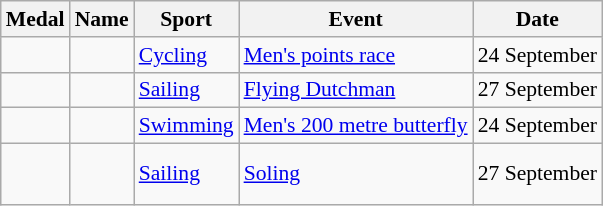<table class="wikitable sortable" style="font-size:90%">
<tr>
<th>Medal</th>
<th>Name</th>
<th>Sport</th>
<th>Event</th>
<th>Date</th>
</tr>
<tr>
<td></td>
<td></td>
<td><a href='#'>Cycling</a></td>
<td><a href='#'>Men's points race</a></td>
<td>24 September</td>
</tr>
<tr>
<td></td>
<td><br></td>
<td><a href='#'>Sailing</a></td>
<td><a href='#'>Flying Dutchman</a></td>
<td>27 September</td>
</tr>
<tr>
<td></td>
<td></td>
<td><a href='#'>Swimming</a></td>
<td><a href='#'>Men's 200 metre butterfly</a></td>
<td>24 September</td>
</tr>
<tr>
<td></td>
<td><br><br></td>
<td><a href='#'>Sailing</a></td>
<td><a href='#'>Soling</a></td>
<td>27 September</td>
</tr>
</table>
